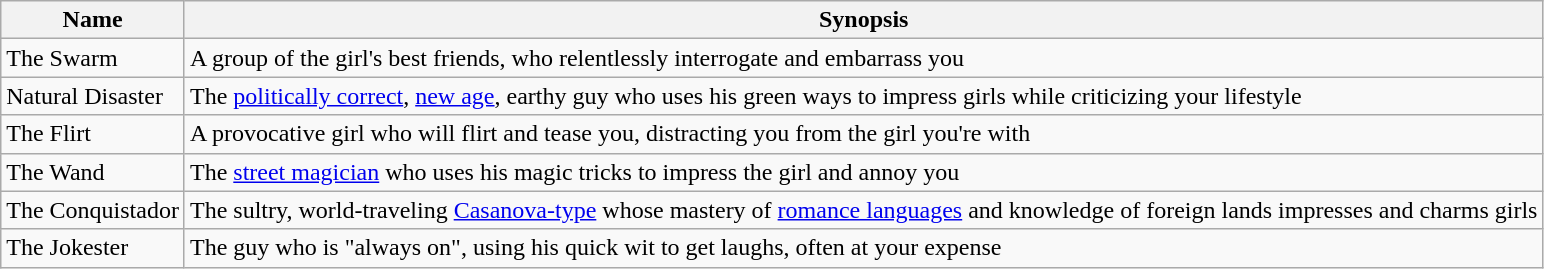<table class="wikitable">
<tr>
<th>Name</th>
<th>Synopsis</th>
</tr>
<tr>
<td>The Swarm</td>
<td>A group of the girl's best friends, who relentlessly interrogate and embarrass you</td>
</tr>
<tr>
<td>Natural Disaster</td>
<td>The <a href='#'>politically correct</a>, <a href='#'>new age</a>, earthy guy who uses his green ways to impress girls while criticizing your lifestyle</td>
</tr>
<tr>
<td>The Flirt</td>
<td>A provocative girl who will flirt and tease you, distracting you from the girl you're with</td>
</tr>
<tr>
<td>The Wand</td>
<td>The <a href='#'>street magician</a> who uses his magic tricks to impress the girl and annoy you</td>
</tr>
<tr>
<td>The Conquistador</td>
<td>The sultry, world-traveling <a href='#'>Casanova-type</a> whose mastery of <a href='#'>romance languages</a> and knowledge of foreign lands impresses and charms girls</td>
</tr>
<tr>
<td>The Jokester</td>
<td>The guy who is "always on", using his quick wit to get laughs, often at your expense</td>
</tr>
</table>
